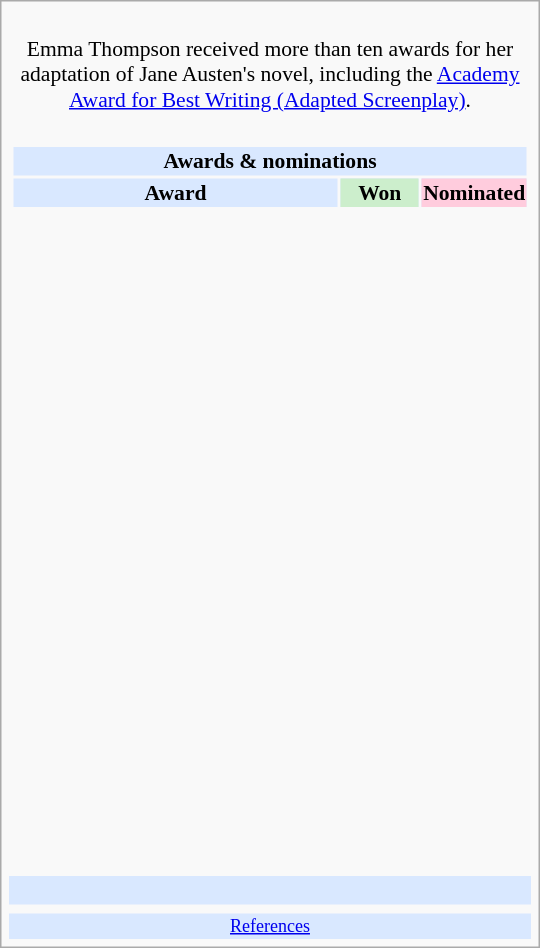<table class="infobox" style="width: 25em; text-align: left; font-size: 90%; vertical-align: middle;">
<tr>
<td colspan="3" style="text-align:center;"><br>Emma Thompson received more than ten awards for her adaptation of Jane Austen's novel, including the <a href='#'>Academy Award for Best Writing (Adapted Screenplay)</a>.</td>
</tr>
<tr>
<td colspan=3><br><table class="collapsible collapsed" style="width:100%;">
<tr>
<th colspan="3" style="background:#d9e8ff; text-align:center;">Awards & nominations</th>
</tr>
<tr style="background:#d9e8ff; text-align:center; text-align:center;">
<td><strong>Award</strong></td>
<td style="background:#cec; text-size:0.9em; width:50px;"><strong>Won</strong></td>
<td style="background:#fcd; text-size:0.9em; width:50px;"><strong>Nominated</strong></td>
</tr>
<tr>
<td style="text-align:center;"><br></td>
<td></td>
<td></td>
</tr>
<tr>
<td style="text-align:center;"><br></td>
<td></td>
<td></td>
</tr>
<tr>
<td style="text-align:center;"><br></td>
<td></td>
<td></td>
</tr>
<tr>
<td style="text-align:center;"><br></td>
<td></td>
<td></td>
</tr>
<tr>
<td style="text-align:center;"><br></td>
<td></td>
<td></td>
</tr>
<tr>
<td style="text-align:center;"><br></td>
<td></td>
<td></td>
</tr>
<tr>
<td style="text-align:center;"><br></td>
<td></td>
<td></td>
</tr>
<tr>
<td style="text-align:center;"><br></td>
<td></td>
<td></td>
</tr>
<tr>
<td style="text-align:center;"><br></td>
<td></td>
<td></td>
</tr>
<tr>
<td style="text-align:center;"><br></td>
<td></td>
<td></td>
</tr>
<tr>
<td style="text-align:center;"><br></td>
<td></td>
<td></td>
</tr>
<tr>
<td style="text-align:center;"><br></td>
<td></td>
<td></td>
</tr>
<tr>
<td style="text-align:center;"><br></td>
<td></td>
<td></td>
</tr>
<tr>
<td style="text-align:center;"><br></td>
<td></td>
<td></td>
</tr>
<tr>
<td style="text-align:center;"><br></td>
<td></td>
<td></td>
</tr>
<tr>
<td style="text-align:center;"><br></td>
<td></td>
<td></td>
</tr>
<tr>
<td style="text-align:center;"><br></td>
<td></td>
<td></td>
</tr>
<tr>
<td style="text-align:center;"><br></td>
<td></td>
<td></td>
</tr>
<tr>
<td style="text-align:center;"><br></td>
<td></td>
<td></td>
</tr>
<tr>
<td style="text-align:center;"><br></td>
<td></td>
<td></td>
</tr>
<tr>
<td style="text-align:center;"><br></td>
<td></td>
<td></td>
</tr>
</table>
</td>
</tr>
<tr style="background:#d9e8ff;">
<td style="text-align:center;" colspan="3"><br></td>
</tr>
<tr>
<td></td>
<td></td>
<td></td>
</tr>
<tr style="background:#d9e8ff;">
<td colspan="3" style="font-size: smaller; text-align:center;"><a href='#'>References</a></td>
</tr>
</table>
